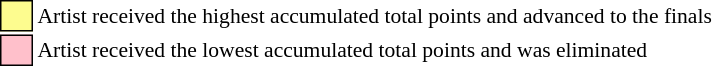<table class="toccolours" style="font-size: 90%; white-space: nowrap;">
<tr>
<td style="background:#fdfc8f; border:1px solid black;">     </td>
<td>Artist received the highest accumulated total points and advanced to the finals</td>
</tr>
<tr>
<td style="background:pink; border:1px solid black;">     </td>
<td>Artist received the lowest accumulated total points and was eliminated</td>
</tr>
</table>
